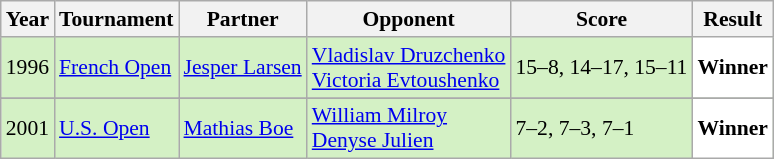<table class="sortable wikitable" style="font-size: 90%;">
<tr>
<th>Year</th>
<th>Tournament</th>
<th>Partner</th>
<th>Opponent</th>
<th>Score</th>
<th>Result</th>
</tr>
<tr style="background:#D4F1C5">
<td align="center">1996</td>
<td align="left"><a href='#'>French Open</a></td>
<td align="left"> <a href='#'>Jesper Larsen</a></td>
<td align="left"> <a href='#'>Vladislav Druzchenko</a> <br>  <a href='#'>Victoria Evtoushenko</a></td>
<td align="left">15–8, 14–17, 15–11</td>
<td style="text-align:left; background:white"> <strong>Winner</strong></td>
</tr>
<tr>
</tr>
<tr style="background:#D4F1C5">
<td align="center">2001</td>
<td align="left"><a href='#'>U.S. Open</a></td>
<td align="left"> <a href='#'>Mathias Boe</a></td>
<td align="left"> <a href='#'>William Milroy</a> <br>  <a href='#'>Denyse Julien</a></td>
<td align="left">7–2, 7–3, 7–1</td>
<td style="text-align:left; background:white"> <strong>Winner</strong></td>
</tr>
</table>
